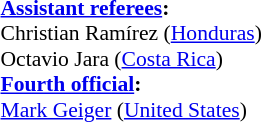<table width=50% style="font-size: 90%">
<tr>
<td><br><strong><a href='#'>Assistant referees</a>:</strong>
<br>Christian Ramírez (<a href='#'>Honduras</a>)
<br>Octavio Jara (<a href='#'>Costa Rica</a>)
<br><strong><a href='#'>Fourth official</a>:</strong>
<br><a href='#'>Mark Geiger</a> (<a href='#'>United States</a>)</td>
</tr>
</table>
